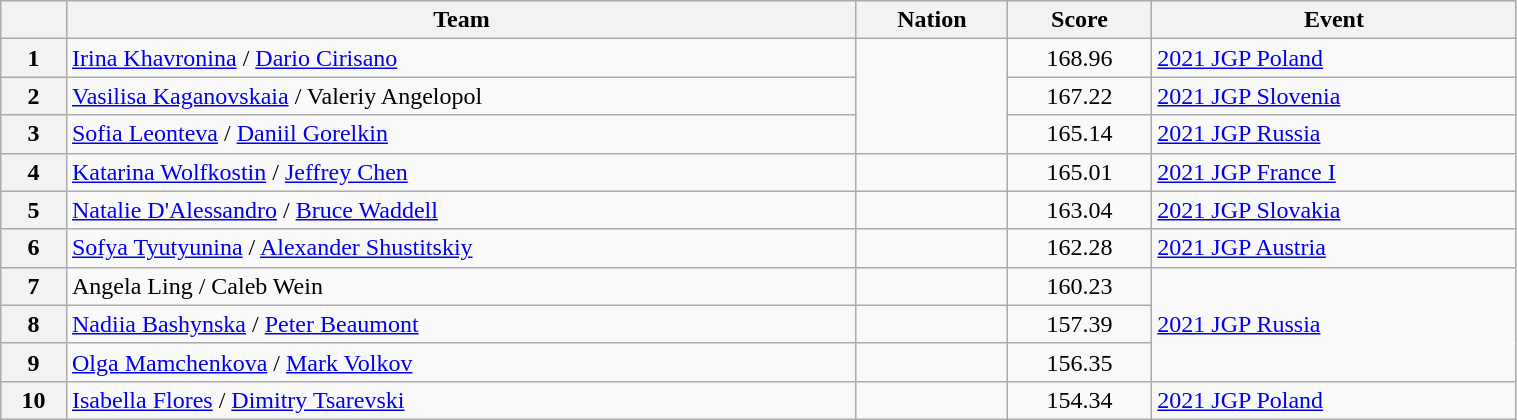<table class="wikitable sortable" style="text-align:left; width:80%">
<tr>
<th scope="col"></th>
<th scope="col">Team</th>
<th scope="col">Nation</th>
<th scope="col">Score</th>
<th scope="col">Event</th>
</tr>
<tr>
<th scope="row">1</th>
<td><a href='#'>Irina Khavronina</a> / <a href='#'>Dario Cirisano</a></td>
<td rowspan="3"></td>
<td style="text-align:center;">168.96</td>
<td><a href='#'>2021 JGP Poland</a></td>
</tr>
<tr>
<th scope="row">2</th>
<td><a href='#'>Vasilisa Kaganovskaia</a> / Valeriy Angelopol</td>
<td style="text-align:center;">167.22</td>
<td><a href='#'>2021 JGP Slovenia</a></td>
</tr>
<tr>
<th scope="row">3</th>
<td><a href='#'>Sofia Leonteva</a> / <a href='#'>Daniil Gorelkin</a></td>
<td style="text-align:center;">165.14</td>
<td><a href='#'>2021 JGP Russia</a></td>
</tr>
<tr>
<th scope="row">4</th>
<td><a href='#'>Katarina Wolfkostin</a> / <a href='#'>Jeffrey Chen</a></td>
<td></td>
<td style="text-align:center;">165.01</td>
<td><a href='#'>2021 JGP France I</a></td>
</tr>
<tr>
<th scope="row">5</th>
<td><a href='#'>Natalie D'Alessandro</a> / <a href='#'>Bruce Waddell</a></td>
<td></td>
<td style="text-align:center;">163.04</td>
<td><a href='#'>2021 JGP Slovakia</a></td>
</tr>
<tr>
<th scope="row">6</th>
<td><a href='#'>Sofya Tyutyunina</a> / <a href='#'>Alexander Shustitskiy</a></td>
<td></td>
<td style="text-align:center;">162.28</td>
<td><a href='#'>2021 JGP Austria</a></td>
</tr>
<tr>
<th scope="row">7</th>
<td>Angela Ling / Caleb Wein</td>
<td></td>
<td style="text-align:center;">160.23</td>
<td rowspan="3"><a href='#'>2021 JGP Russia</a></td>
</tr>
<tr>
<th scope="row">8</th>
<td><a href='#'>Nadiia Bashynska</a> / <a href='#'>Peter Beaumont</a></td>
<td></td>
<td style="text-align:center;">157.39</td>
</tr>
<tr>
<th scope="row">9</th>
<td><a href='#'>Olga Mamchenkova</a> / <a href='#'>Mark Volkov</a></td>
<td></td>
<td style="text-align:center;">156.35</td>
</tr>
<tr>
<th scope="row">10</th>
<td><a href='#'>Isabella Flores</a> / <a href='#'>Dimitry Tsarevski</a></td>
<td></td>
<td style="text-align:center;">154.34</td>
<td><a href='#'>2021 JGP Poland</a></td>
</tr>
</table>
